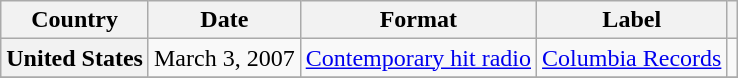<table class="wikitable plainrowheaders">
<tr>
<th scope="col">Country</th>
<th scope="col">Date</th>
<th scope="col">Format</th>
<th scope="col">Label</th>
<th scope="col"></th>
</tr>
<tr>
<th scope="row">United States</th>
<td>March 3, 2007</td>
<td><a href='#'>Contemporary hit radio</a></td>
<td><a href='#'>Columbia Records</a></td>
<td align="center"></td>
</tr>
<tr>
</tr>
</table>
